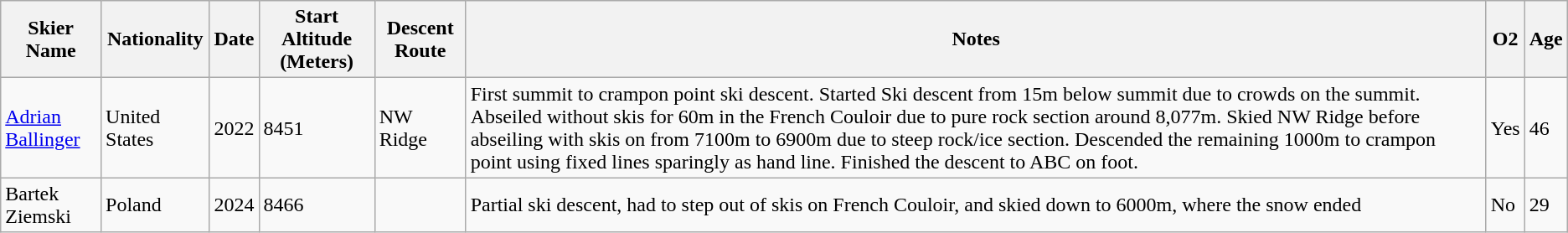<table class="wikitable">
<tr>
<th>Skier Name</th>
<th>Nationality</th>
<th>Date</th>
<th>Start Altitude (Meters)</th>
<th>Descent Route</th>
<th>Notes</th>
<th>O2</th>
<th>Age</th>
</tr>
<tr>
<td><a href='#'>Adrian Ballinger</a></td>
<td>United States</td>
<td>2022</td>
<td>8451</td>
<td>NW Ridge</td>
<td>First summit to crampon point ski descent. Started Ski descent from 15m below summit due to crowds on the summit. Abseiled without skis for 60m in the French Couloir due to pure rock section around 8,077m. Skied NW Ridge before abseiling with skis on from 7100m to 6900m due to steep rock/ice section. Descended the remaining 1000m to crampon point using fixed lines sparingly as hand line. Finished the descent to ABC on foot.</td>
<td>Yes</td>
<td>46</td>
</tr>
<tr>
<td>Bartek Ziemski</td>
<td>Poland</td>
<td>2024</td>
<td>8466</td>
<td></td>
<td>Partial ski descent, had to step out of skis on French Couloir, and skied down to 6000m, where the snow ended</td>
<td>No</td>
<td>29</td>
</tr>
</table>
